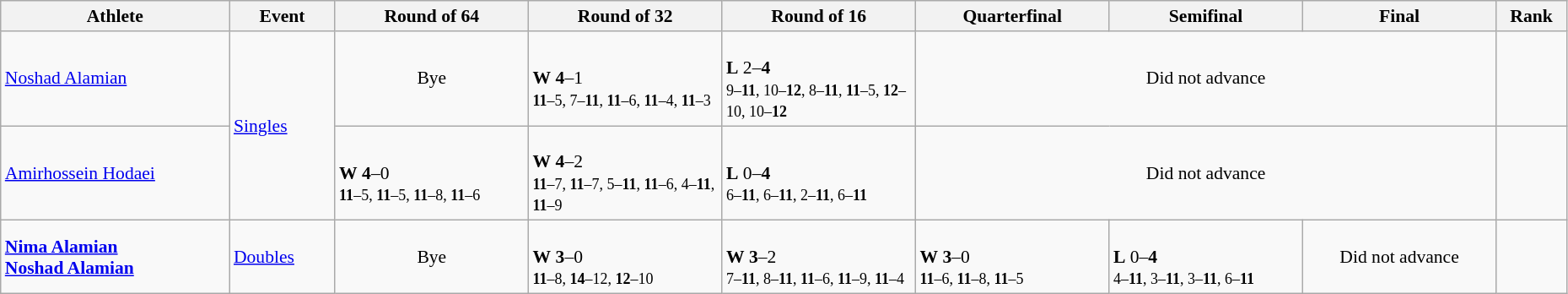<table class="wikitable" width="98%" style="text-align:left; font-size:90%">
<tr>
<th width="13%">Athlete</th>
<th width="6%">Event</th>
<th width="11%">Round of 64</th>
<th width="11%">Round of 32</th>
<th width="11%">Round of 16</th>
<th width="11%">Quarterfinal</th>
<th width="11%">Semifinal</th>
<th width="11%">Final</th>
<th width="4%">Rank</th>
</tr>
<tr>
<td><a href='#'>Noshad Alamian</a></td>
<td rowspan="2"><a href='#'>Singles</a></td>
<td align="center">Bye</td>
<td><br><strong>W</strong> <strong>4</strong>–1<br><small><strong>11</strong>–5, 7–<strong>11</strong>, <strong>11</strong>–6, <strong>11</strong>–4, <strong>11</strong>–3</small></td>
<td><br><strong>L</strong> 2–<strong>4</strong><br><small>9–<strong>11</strong>, 10–<strong>12</strong>, 8–<strong>11</strong>, <strong>11</strong>–5, <strong>12</strong>–10, 10–<strong>12</strong></small></td>
<td colspan="3" align="center">Did not advance</td>
<td align="center"></td>
</tr>
<tr>
<td><a href='#'>Amirhossein Hodaei</a></td>
<td><br><strong>W</strong> <strong>4</strong>–0<br><small><strong>11</strong>–5, <strong>11</strong>–5, <strong>11</strong>–8, <strong>11</strong>–6</small></td>
<td><br><strong>W</strong> <strong>4</strong>–2<br><small><strong>11</strong>–7, <strong>11</strong>–7, 5–<strong>11</strong>, <strong>11</strong>–6, 4–<strong>11</strong>, <strong>11</strong>–9</small></td>
<td><br><strong>L</strong> 0–<strong>4</strong><br><small>6–<strong>11</strong>, 6–<strong>11</strong>, 2–<strong>11</strong>, 6–<strong>11</strong></small></td>
<td colspan="3" align="center">Did not advance</td>
<td align="center"></td>
</tr>
<tr>
<td><strong><a href='#'>Nima Alamian</a><br><a href='#'>Noshad Alamian</a></strong></td>
<td><a href='#'>Doubles</a></td>
<td align="center">Bye</td>
<td><br><strong>W</strong> <strong>3</strong>–0<br><small><strong>11</strong>–8, <strong>14</strong>–12, <strong>12</strong>–10</small></td>
<td><br><strong>W</strong> <strong>3</strong>–2<br><small>7–<strong>11</strong>, 8–<strong>11</strong>, <strong>11</strong>–6, <strong>11</strong>–9, <strong>11</strong>–4</small></td>
<td><br><strong>W</strong> <strong>3</strong>–0<br><small><strong>11</strong>–6, <strong>11</strong>–8, <strong>11</strong>–5</small></td>
<td><br><strong>L</strong> 0–<strong>4</strong><br><small>4–<strong>11</strong>, 3–<strong>11</strong>, 3–<strong>11</strong>, 6–<strong>11</strong></small></td>
<td align=center>Did not advance</td>
<td align=center></td>
</tr>
</table>
